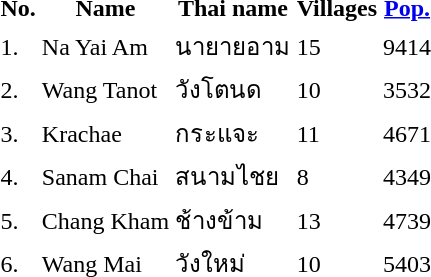<table>
<tr>
<th>No.</th>
<th>Name</th>
<th>Thai name</th>
<th>Villages</th>
<th><a href='#'>Pop.</a></th>
</tr>
<tr>
<td>1.</td>
<td>Na Yai Am</td>
<td>นายายอาม</td>
<td>15</td>
<td>9414</td>
<td></td>
</tr>
<tr>
<td>2.</td>
<td>Wang Tanot</td>
<td>วังโตนด</td>
<td>10</td>
<td>3532</td>
<td></td>
</tr>
<tr>
<td>3.</td>
<td>Krachae</td>
<td>กระแจะ</td>
<td>11</td>
<td>4671</td>
<td></td>
</tr>
<tr>
<td>4.</td>
<td>Sanam Chai</td>
<td>สนามไชย</td>
<td>8</td>
<td>4349</td>
<td></td>
</tr>
<tr>
<td>5.</td>
<td>Chang Kham</td>
<td>ช้างข้าม</td>
<td>13</td>
<td>4739</td>
<td></td>
</tr>
<tr>
<td>6.</td>
<td>Wang Mai</td>
<td>วังใหม่</td>
<td>10</td>
<td>5403</td>
<td></td>
</tr>
</table>
